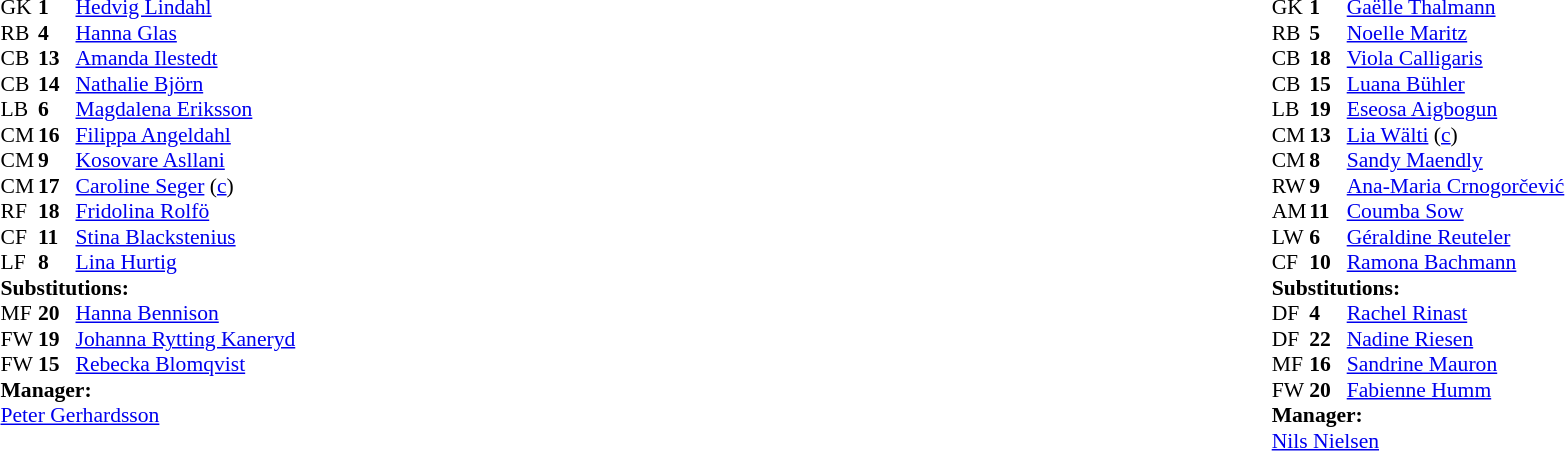<table width="100%">
<tr>
<td valign="top" width="40%"><br><table style="font-size:90%" cellspacing="0" cellpadding="0">
<tr>
<th width=25></th>
<th width=25></th>
</tr>
<tr>
<td>GK</td>
<td><strong>1</strong></td>
<td><a href='#'>Hedvig Lindahl</a></td>
</tr>
<tr>
<td>RB</td>
<td><strong>4</strong></td>
<td><a href='#'>Hanna Glas</a></td>
</tr>
<tr>
<td>CB</td>
<td><strong>13</strong></td>
<td><a href='#'>Amanda Ilestedt</a></td>
</tr>
<tr>
<td>CB</td>
<td><strong>14</strong></td>
<td><a href='#'>Nathalie Björn</a></td>
</tr>
<tr>
<td>LB</td>
<td><strong>6</strong></td>
<td><a href='#'>Magdalena Eriksson</a></td>
</tr>
<tr>
<td>CM</td>
<td><strong>16</strong></td>
<td><a href='#'>Filippa Angeldahl</a></td>
<td></td>
<td></td>
</tr>
<tr>
<td>CM</td>
<td><strong>9</strong></td>
<td><a href='#'>Kosovare Asllani</a></td>
</tr>
<tr>
<td>CM</td>
<td><strong>17</strong></td>
<td><a href='#'>Caroline Seger</a> (<a href='#'>c</a>)</td>
</tr>
<tr>
<td>RF</td>
<td><strong>18</strong></td>
<td><a href='#'>Fridolina Rolfö</a></td>
</tr>
<tr>
<td>CF</td>
<td><strong>11</strong></td>
<td><a href='#'>Stina Blackstenius</a></td>
<td></td>
<td></td>
</tr>
<tr>
<td>LF</td>
<td><strong>8</strong></td>
<td><a href='#'>Lina Hurtig</a></td>
<td></td>
<td></td>
</tr>
<tr>
<td colspan=3><strong>Substitutions:</strong></td>
</tr>
<tr>
<td>MF</td>
<td><strong>20</strong></td>
<td><a href='#'>Hanna Bennison</a></td>
<td></td>
<td></td>
</tr>
<tr>
<td>FW</td>
<td><strong>19</strong></td>
<td><a href='#'>Johanna Rytting Kaneryd</a></td>
<td></td>
<td></td>
</tr>
<tr>
<td>FW</td>
<td><strong>15</strong></td>
<td><a href='#'>Rebecka Blomqvist</a></td>
<td></td>
<td></td>
</tr>
<tr>
<td colspan=3><strong>Manager:</strong></td>
</tr>
<tr>
<td colspan=3><a href='#'>Peter Gerhardsson</a></td>
</tr>
</table>
</td>
<td valign="top"></td>
<td valign="top" width="50%"><br><table style="font-size:90%; margin:auto" cellspacing="0" cellpadding="0">
<tr>
<th width=25></th>
<th width=25></th>
</tr>
<tr>
<td>GK</td>
<td><strong>1</strong></td>
<td><a href='#'>Gaëlle Thalmann</a></td>
</tr>
<tr>
<td>RB</td>
<td><strong>5</strong></td>
<td><a href='#'>Noelle Maritz</a></td>
</tr>
<tr>
<td>CB</td>
<td><strong>18</strong></td>
<td><a href='#'>Viola Calligaris</a></td>
</tr>
<tr>
<td>CB</td>
<td><strong>15</strong></td>
<td><a href='#'>Luana Bühler</a></td>
</tr>
<tr>
<td>LB</td>
<td><strong>19</strong></td>
<td><a href='#'>Eseosa Aigbogun</a></td>
<td></td>
<td></td>
</tr>
<tr>
<td>CM</td>
<td><strong>13</strong></td>
<td><a href='#'>Lia Wälti</a> (<a href='#'>c</a>)</td>
</tr>
<tr>
<td>CM</td>
<td><strong>8</strong></td>
<td><a href='#'>Sandy Maendly</a></td>
<td></td>
<td></td>
</tr>
<tr>
<td>RW</td>
<td><strong>9</strong></td>
<td><a href='#'>Ana-Maria Crnogorčević</a></td>
</tr>
<tr>
<td>AM</td>
<td><strong>11</strong></td>
<td><a href='#'>Coumba Sow</a></td>
</tr>
<tr>
<td>LW</td>
<td><strong>6</strong></td>
<td><a href='#'>Géraldine Reuteler</a></td>
<td></td>
<td></td>
</tr>
<tr>
<td>CF</td>
<td><strong>10</strong></td>
<td><a href='#'>Ramona Bachmann</a></td>
<td></td>
<td></td>
</tr>
<tr>
<td colspan=3><strong>Substitutions:</strong></td>
</tr>
<tr>
<td>DF</td>
<td><strong>4</strong></td>
<td><a href='#'>Rachel Rinast</a></td>
<td></td>
<td></td>
</tr>
<tr>
<td>DF</td>
<td><strong>22</strong></td>
<td><a href='#'>Nadine Riesen</a></td>
<td></td>
<td></td>
</tr>
<tr>
<td>MF</td>
<td><strong>16</strong></td>
<td><a href='#'>Sandrine Mauron</a></td>
<td></td>
<td></td>
</tr>
<tr>
<td>FW</td>
<td><strong>20</strong></td>
<td><a href='#'>Fabienne Humm</a></td>
<td></td>
<td></td>
</tr>
<tr>
<td colspan=3><strong>Manager:</strong></td>
</tr>
<tr>
<td colspan=3> <a href='#'>Nils Nielsen</a></td>
</tr>
</table>
</td>
</tr>
</table>
